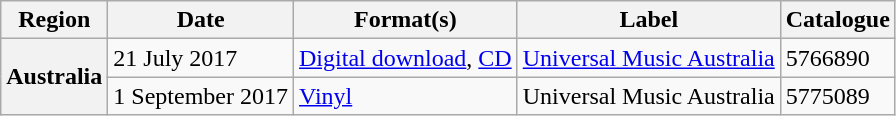<table class="wikitable plainrowheaders">
<tr>
<th scope="col">Region</th>
<th scope="col">Date</th>
<th scope="col">Format(s)</th>
<th scope="col">Label</th>
<th scope="col">Catalogue</th>
</tr>
<tr>
<th scope="row" rowspan="2">Australia</th>
<td>21 July 2017</td>
<td><a href='#'>Digital download</a>, <a href='#'>CD</a></td>
<td><a href='#'>Universal Music Australia</a></td>
<td>5766890</td>
</tr>
<tr>
<td>1 September 2017</td>
<td><a href='#'>Vinyl</a></td>
<td>Universal Music Australia</td>
<td>5775089</td>
</tr>
</table>
